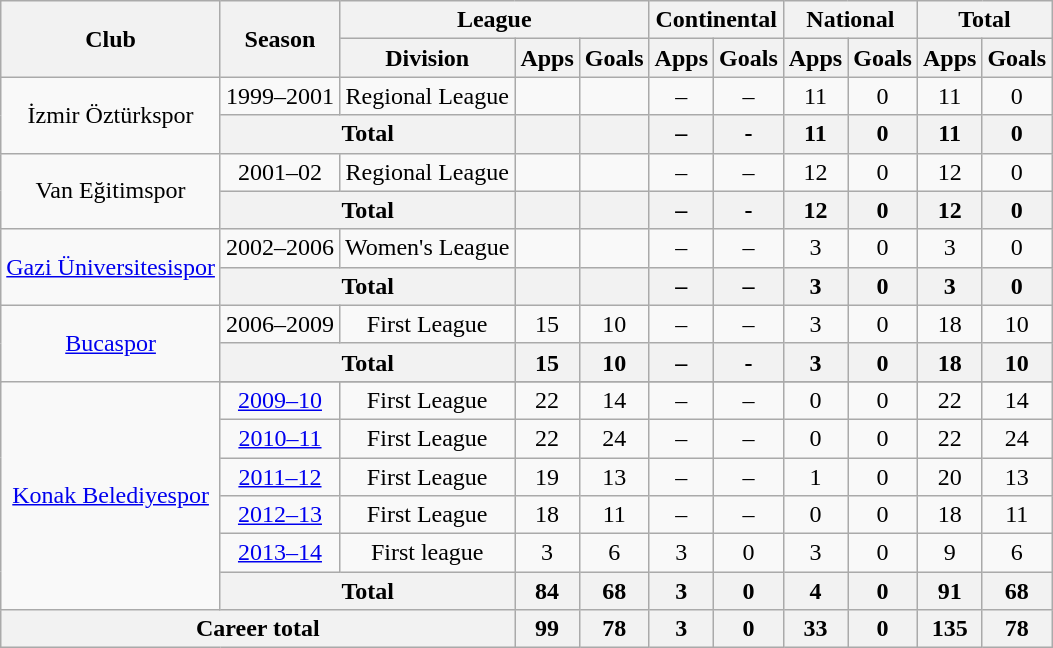<table class="wikitable" style="text-align: center;">
<tr>
<th rowspan="2">Club</th>
<th rowspan="2">Season</th>
<th colspan="3">League</th>
<th colspan="2">Continental</th>
<th colspan="2">National</th>
<th colspan="2">Total</th>
</tr>
<tr>
<th>Division</th>
<th>Apps</th>
<th>Goals</th>
<th>Apps</th>
<th>Goals</th>
<th>Apps</th>
<th>Goals</th>
<th>Apps</th>
<th>Goals</th>
</tr>
<tr>
<td rowspan=2>İzmir Öztürkspor</td>
<td>1999–2001</td>
<td>Regional League</td>
<td></td>
<td></td>
<td>–</td>
<td>–</td>
<td>11</td>
<td>0</td>
<td>11</td>
<td>0</td>
</tr>
<tr>
<th colspan="2">Total</th>
<th></th>
<th></th>
<th>–</th>
<th>-</th>
<th>11</th>
<th>0</th>
<th>11</th>
<th>0</th>
</tr>
<tr>
<td rowspan=2>Van Eğitimspor</td>
<td>2001–02</td>
<td>Regional League</td>
<td></td>
<td></td>
<td>–</td>
<td>–</td>
<td>12</td>
<td>0</td>
<td>12</td>
<td>0</td>
</tr>
<tr>
<th colspan="2">Total</th>
<th></th>
<th></th>
<th>–</th>
<th>-</th>
<th>12</th>
<th>0</th>
<th>12</th>
<th>0</th>
</tr>
<tr>
<td rowspan=2><a href='#'>Gazi Üniversitesispor</a></td>
<td>2002–2006</td>
<td>Women's League</td>
<td></td>
<td></td>
<td>–</td>
<td>–</td>
<td>3</td>
<td>0</td>
<td>3</td>
<td>0</td>
</tr>
<tr>
<th colspan="2">Total</th>
<th></th>
<th></th>
<th>–</th>
<th>–</th>
<th>3</th>
<th>0</th>
<th>3</th>
<th>0</th>
</tr>
<tr>
<td rowspan=2><a href='#'>Bucaspor</a></td>
<td>2006–2009</td>
<td>First League</td>
<td>15</td>
<td>10</td>
<td>–</td>
<td>–</td>
<td>3</td>
<td>0</td>
<td>18</td>
<td>10</td>
</tr>
<tr>
<th colspan="2">Total</th>
<th>15</th>
<th>10</th>
<th>–</th>
<th>-</th>
<th>3</th>
<th>0</th>
<th>18</th>
<th>10</th>
</tr>
<tr>
<td rowspan=7><a href='#'>Konak Belediyespor</a></td>
</tr>
<tr>
<td><a href='#'>2009–10</a></td>
<td>First League</td>
<td>22</td>
<td>14</td>
<td>–</td>
<td>–</td>
<td>0</td>
<td>0</td>
<td>22</td>
<td>14</td>
</tr>
<tr>
<td><a href='#'>2010–11</a></td>
<td>First League</td>
<td>22</td>
<td>24</td>
<td>–</td>
<td>–</td>
<td>0</td>
<td>0</td>
<td>22</td>
<td>24</td>
</tr>
<tr>
<td><a href='#'>2011–12</a></td>
<td>First League</td>
<td>19</td>
<td>13</td>
<td>–</td>
<td>–</td>
<td>1</td>
<td>0</td>
<td>20</td>
<td>13</td>
</tr>
<tr>
<td><a href='#'>2012–13</a></td>
<td>First League</td>
<td>18</td>
<td>11</td>
<td>–</td>
<td>–</td>
<td>0</td>
<td>0</td>
<td>18</td>
<td>11</td>
</tr>
<tr>
<td><a href='#'>2013–14</a></td>
<td>First league</td>
<td>3</td>
<td>6</td>
<td>3</td>
<td>0</td>
<td>3</td>
<td>0</td>
<td>9</td>
<td>6</td>
</tr>
<tr>
<th colspan="2">Total</th>
<th>84</th>
<th>68</th>
<th>3</th>
<th>0</th>
<th>4</th>
<th>0</th>
<th>91</th>
<th>68</th>
</tr>
<tr>
<th colspan="3">Career total</th>
<th>99</th>
<th>78</th>
<th>3</th>
<th>0</th>
<th>33</th>
<th>0</th>
<th>135</th>
<th>78</th>
</tr>
</table>
